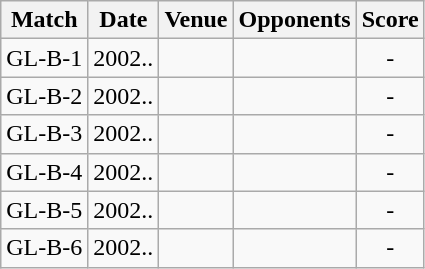<table class="wikitable" style="text-align:center;">
<tr>
<th>Match</th>
<th>Date</th>
<th>Venue</th>
<th>Opponents</th>
<th>Score</th>
</tr>
<tr>
<td>GL-B-1</td>
<td>2002..</td>
<td><a href='#'></a></td>
<td><a href='#'></a></td>
<td>-</td>
</tr>
<tr>
<td>GL-B-2</td>
<td>2002..</td>
<td><a href='#'></a></td>
<td><a href='#'></a></td>
<td>-</td>
</tr>
<tr>
<td>GL-B-3</td>
<td>2002..</td>
<td><a href='#'></a></td>
<td><a href='#'></a></td>
<td>-</td>
</tr>
<tr>
<td>GL-B-4</td>
<td>2002..</td>
<td><a href='#'></a></td>
<td><a href='#'></a></td>
<td>-</td>
</tr>
<tr>
<td>GL-B-5</td>
<td>2002..</td>
<td><a href='#'></a></td>
<td><a href='#'></a></td>
<td>-</td>
</tr>
<tr>
<td>GL-B-6</td>
<td>2002..</td>
<td><a href='#'></a></td>
<td><a href='#'></a></td>
<td>-</td>
</tr>
</table>
